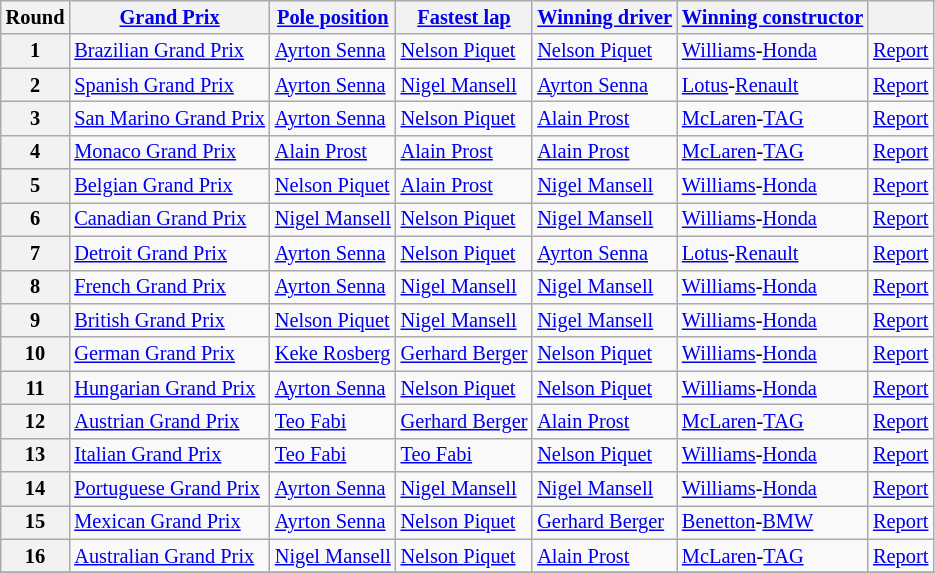<table class="wikitable sortable" style="font-size: 85%;">
<tr>
<th>Round</th>
<th nowrap><a href='#'>Grand Prix</a></th>
<th nowrap><a href='#'>Pole position</a></th>
<th nowrap><a href='#'>Fastest lap</a></th>
<th nowrap><a href='#'>Winning driver</a></th>
<th nowrap><a href='#'>Winning constructor</a></th>
<th></th>
</tr>
<tr>
<th>1</th>
<td> <a href='#'>Brazilian Grand Prix</a></td>
<td> <a href='#'>Ayrton Senna</a></td>
<td> <a href='#'>Nelson Piquet</a></td>
<td> <a href='#'>Nelson Piquet</a></td>
<td> <a href='#'>Williams</a>-<a href='#'>Honda</a></td>
<td><a href='#'>Report</a></td>
</tr>
<tr>
<th>2</th>
<td> <a href='#'>Spanish Grand Prix</a></td>
<td> <a href='#'>Ayrton Senna</a></td>
<td> <a href='#'>Nigel Mansell</a></td>
<td> <a href='#'>Ayrton Senna</a></td>
<td> <a href='#'>Lotus</a>-<a href='#'>Renault</a></td>
<td><a href='#'>Report</a></td>
</tr>
<tr>
<th>3</th>
<td nowrap> <a href='#'>San Marino Grand Prix</a></td>
<td> <a href='#'>Ayrton Senna</a></td>
<td> <a href='#'>Nelson Piquet</a></td>
<td> <a href='#'>Alain Prost</a></td>
<td> <a href='#'>McLaren</a>-<a href='#'>TAG</a></td>
<td><a href='#'>Report</a></td>
</tr>
<tr>
<th>4</th>
<td> <a href='#'>Monaco Grand Prix</a></td>
<td> <a href='#'>Alain Prost</a></td>
<td> <a href='#'>Alain Prost</a></td>
<td> <a href='#'>Alain Prost</a></td>
<td> <a href='#'>McLaren</a>-<a href='#'>TAG</a></td>
<td><a href='#'>Report</a></td>
</tr>
<tr>
<th>5</th>
<td> <a href='#'>Belgian Grand Prix</a></td>
<td> <a href='#'>Nelson Piquet</a></td>
<td> <a href='#'>Alain Prost</a></td>
<td> <a href='#'>Nigel Mansell</a></td>
<td> <a href='#'>Williams</a>-<a href='#'>Honda</a></td>
<td><a href='#'>Report</a></td>
</tr>
<tr>
<th>6</th>
<td> <a href='#'>Canadian Grand Prix</a></td>
<td> <a href='#'>Nigel Mansell</a></td>
<td> <a href='#'>Nelson Piquet</a></td>
<td> <a href='#'>Nigel Mansell</a></td>
<td> <a href='#'>Williams</a>-<a href='#'>Honda</a></td>
<td><a href='#'>Report</a></td>
</tr>
<tr>
<th>7</th>
<td> <a href='#'>Detroit Grand Prix</a></td>
<td> <a href='#'>Ayrton Senna</a></td>
<td> <a href='#'>Nelson Piquet</a></td>
<td> <a href='#'>Ayrton Senna</a></td>
<td> <a href='#'>Lotus</a>-<a href='#'>Renault</a></td>
<td><a href='#'>Report</a></td>
</tr>
<tr>
<th>8</th>
<td> <a href='#'>French Grand Prix</a></td>
<td> <a href='#'>Ayrton Senna</a></td>
<td> <a href='#'>Nigel Mansell</a></td>
<td> <a href='#'>Nigel Mansell</a></td>
<td> <a href='#'>Williams</a>-<a href='#'>Honda</a></td>
<td><a href='#'>Report</a></td>
</tr>
<tr>
<th>9</th>
<td> <a href='#'>British Grand Prix</a></td>
<td> <a href='#'>Nelson Piquet</a></td>
<td> <a href='#'>Nigel Mansell</a></td>
<td> <a href='#'>Nigel Mansell</a></td>
<td> <a href='#'>Williams</a>-<a href='#'>Honda</a></td>
<td><a href='#'>Report</a></td>
</tr>
<tr>
<th>10</th>
<td> <a href='#'>German Grand Prix</a></td>
<td nowrap> <a href='#'>Keke Rosberg</a></td>
<td nowrap> <a href='#'>Gerhard Berger</a></td>
<td> <a href='#'>Nelson Piquet</a></td>
<td> <a href='#'>Williams</a>-<a href='#'>Honda</a></td>
<td><a href='#'>Report</a></td>
</tr>
<tr>
<th>11</th>
<td> <a href='#'>Hungarian Grand Prix</a></td>
<td> <a href='#'>Ayrton Senna</a></td>
<td> <a href='#'>Nelson Piquet</a></td>
<td> <a href='#'>Nelson Piquet</a></td>
<td> <a href='#'>Williams</a>-<a href='#'>Honda</a></td>
<td><a href='#'>Report</a></td>
</tr>
<tr>
<th>12</th>
<td> <a href='#'>Austrian Grand Prix</a></td>
<td> <a href='#'>Teo Fabi</a></td>
<td> <a href='#'>Gerhard Berger</a></td>
<td> <a href='#'>Alain Prost</a></td>
<td> <a href='#'>McLaren</a>-<a href='#'>TAG</a></td>
<td><a href='#'>Report</a></td>
</tr>
<tr>
<th>13</th>
<td> <a href='#'>Italian Grand Prix</a></td>
<td> <a href='#'>Teo Fabi</a></td>
<td> <a href='#'>Teo Fabi</a></td>
<td> <a href='#'>Nelson Piquet</a></td>
<td> <a href='#'>Williams</a>-<a href='#'>Honda</a></td>
<td><a href='#'>Report</a></td>
</tr>
<tr>
<th>14</th>
<td> <a href='#'>Portuguese Grand Prix</a></td>
<td> <a href='#'>Ayrton Senna</a></td>
<td> <a href='#'>Nigel Mansell</a></td>
<td> <a href='#'>Nigel Mansell</a></td>
<td> <a href='#'>Williams</a>-<a href='#'>Honda</a></td>
<td><a href='#'>Report</a></td>
</tr>
<tr>
<th>15</th>
<td> <a href='#'>Mexican Grand Prix</a></td>
<td> <a href='#'>Ayrton Senna</a></td>
<td> <a href='#'>Nelson Piquet</a></td>
<td nowrap> <a href='#'>Gerhard Berger</a></td>
<td> <a href='#'>Benetton</a>-<a href='#'>BMW</a></td>
<td><a href='#'>Report</a></td>
</tr>
<tr>
<th>16</th>
<td> <a href='#'>Australian Grand Prix</a></td>
<td> <a href='#'>Nigel Mansell</a></td>
<td> <a href='#'>Nelson Piquet</a></td>
<td> <a href='#'>Alain Prost</a></td>
<td> <a href='#'>McLaren</a>-<a href='#'>TAG</a></td>
<td><a href='#'>Report</a></td>
</tr>
<tr>
</tr>
</table>
